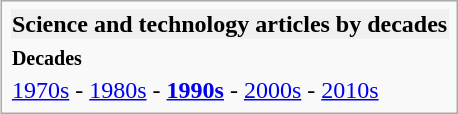<table class="infobox">
<tr style="background-color:#f0f0f0">
<td align="left"><strong>Science and technology articles by decades</strong></td>
</tr>
<tr>
<td align="left"><small><strong>Decades</strong></small></td>
</tr>
<tr>
<td align="left"><a href='#'>1970s</a> - <a href='#'>1980s</a> - <strong><a href='#'>1990s</a></strong> - <a href='#'>2000s</a> - <a href='#'>2010s</a></td>
</tr>
</table>
